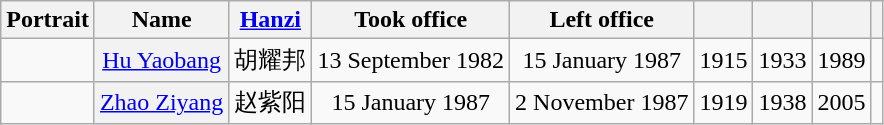<table class="wikitable sortable" style=text-align:center>
<tr>
<th scope="col">Portrait</th>
<th scope="col">Name</th>
<th scope="col"><a href='#'>Hanzi</a></th>
<th scope=col>Took office</th>
<th scope=col>Left office</th>
<th scope="col"></th>
<th scope="col"></th>
<th scope="col"></th>
<th scope=col class="unsortable"></th>
</tr>
<tr>
<td></td>
<th align="center" scope="row" style="font-weight:normal;"><a href='#'>Hu Yaobang</a></th>
<td data-sort-value="151">胡耀邦</td>
<td>13 September 1982</td>
<td>15 January 1987</td>
<td>1915</td>
<td>1933</td>
<td>1989</td>
<td></td>
</tr>
<tr>
<td></td>
<th align="center" scope="row" style="font-weight:normal;"><a href='#'>Zhao Ziyang</a></th>
<td data-sort-value="117">赵紫阳</td>
<td>15 January 1987</td>
<td>2 November 1987</td>
<td>1919</td>
<td>1938</td>
<td>2005</td>
<td></td>
</tr>
</table>
